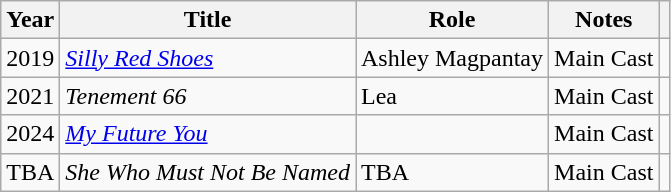<table class="wikitable sortable">
<tr>
<th>Year</th>
<th>Title</th>
<th>Role</th>
<th class="unsortable">Notes</th>
<th class="unsortable"></th>
</tr>
<tr>
<td>2019</td>
<td><em><a href='#'>Silly Red Shoes</a></em></td>
<td>Ashley Magpantay</td>
<td>Main Cast</td>
<td style="text-align:center;"></td>
</tr>
<tr>
<td>2021</td>
<td><em>Tenement 66</em></td>
<td>Lea</td>
<td>Main Cast</td>
<td style="text-align:center;"></td>
</tr>
<tr>
<td>2024</td>
<td><em><a href='#'>My Future You</a></em></td>
<td></td>
<td>Main Cast</td>
<td></td>
</tr>
<tr>
<td>TBA</td>
<td><em>She Who Must Not Be Named</em></td>
<td>TBA</td>
<td>Main Cast</td>
<td style="text-align:center;"></td>
</tr>
</table>
